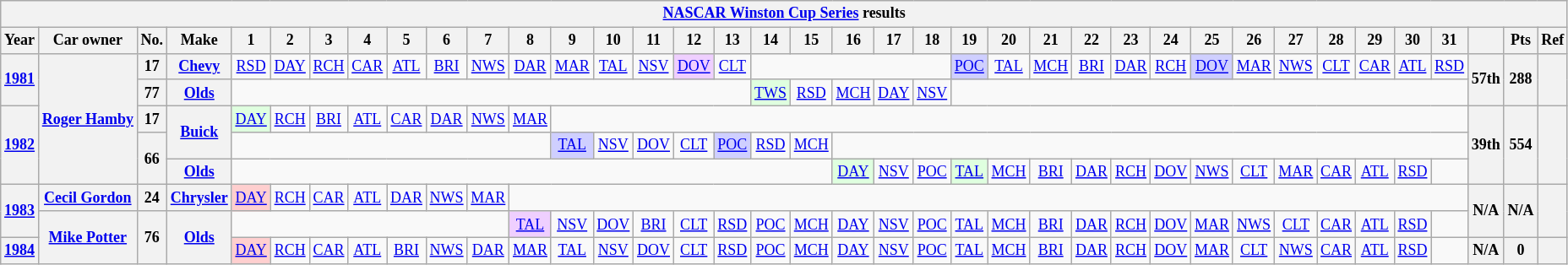<table class="wikitable" style="text-align:center; font-size:75%">
<tr>
<th colspan="38"><a href='#'>NASCAR Winston Cup Series</a> results</th>
</tr>
<tr>
<th>Year</th>
<th>Car owner</th>
<th>No.</th>
<th>Make</th>
<th>1</th>
<th>2</th>
<th>3</th>
<th>4</th>
<th>5</th>
<th>6</th>
<th>7</th>
<th>8</th>
<th>9</th>
<th>10</th>
<th>11</th>
<th>12</th>
<th>13</th>
<th>14</th>
<th>15</th>
<th>16</th>
<th>17</th>
<th>18</th>
<th>19</th>
<th>20</th>
<th>21</th>
<th>22</th>
<th>23</th>
<th>24</th>
<th>25</th>
<th>26</th>
<th>27</th>
<th>28</th>
<th>29</th>
<th>30</th>
<th>31</th>
<th></th>
<th>Pts</th>
<th>Ref</th>
</tr>
<tr>
<th rowspan=2><a href='#'>1981</a></th>
<th rowspan=5><a href='#'>Roger Hamby</a></th>
<th>17</th>
<th><a href='#'>Chevy</a></th>
<td><a href='#'>RSD</a></td>
<td><a href='#'>DAY</a></td>
<td><a href='#'>RCH</a></td>
<td><a href='#'>CAR</a></td>
<td><a href='#'>ATL</a></td>
<td><a href='#'>BRI</a></td>
<td><a href='#'>NWS</a></td>
<td><a href='#'>DAR</a></td>
<td><a href='#'>MAR</a></td>
<td><a href='#'>TAL</a></td>
<td><a href='#'>NSV</a></td>
<td style="background-color:#EFCFFF"><a href='#'>DOV</a><br></td>
<td><a href='#'>CLT</a></td>
<td colspan=5></td>
<td style="background-color:#CFCFFF"><a href='#'>POC</a><br></td>
<td><a href='#'>TAL</a></td>
<td><a href='#'>MCH</a></td>
<td><a href='#'>BRI</a></td>
<td><a href='#'>DAR</a></td>
<td><a href='#'>RCH</a></td>
<td style="background-color:#CFCFFF"><a href='#'>DOV</a><br></td>
<td><a href='#'>MAR</a></td>
<td><a href='#'>NWS</a></td>
<td><a href='#'>CLT</a></td>
<td><a href='#'>CAR</a></td>
<td><a href='#'>ATL</a></td>
<td><a href='#'>RSD</a></td>
<th rowspan=2>57th</th>
<th rowspan=2>288</th>
<th rowspan=2></th>
</tr>
<tr>
<th>77</th>
<th><a href='#'>Olds</a></th>
<td colspan=13></td>
<td style="background-color:#DFFFDF"><a href='#'>TWS</a><br></td>
<td><a href='#'>RSD</a></td>
<td><a href='#'>MCH</a></td>
<td><a href='#'>DAY</a></td>
<td><a href='#'>NSV</a></td>
<td colspan=13></td>
</tr>
<tr>
<th rowspan=3><a href='#'>1982</a></th>
<th>17</th>
<th rowspan=2><a href='#'>Buick</a></th>
<td style="background-color:#DFFFDF"><a href='#'>DAY</a><br></td>
<td><a href='#'>RCH</a></td>
<td><a href='#'>BRI</a></td>
<td><a href='#'>ATL</a></td>
<td><a href='#'>CAR</a></td>
<td><a href='#'>DAR</a></td>
<td><a href='#'>NWS</a></td>
<td><a href='#'>MAR</a></td>
<td colspan=23></td>
<th rowspan=3>39th</th>
<th rowspan=3>554</th>
<th rowspan=3></th>
</tr>
<tr>
<th rowspan=2>66</th>
<td colspan=8></td>
<td style="background-color:#CFCFFF"><a href='#'>TAL</a><br></td>
<td><a href='#'>NSV</a></td>
<td><a href='#'>DOV</a></td>
<td><a href='#'>CLT</a></td>
<td style="background-color:#CFCFFF"><a href='#'>POC</a><br></td>
<td><a href='#'>RSD</a></td>
<td><a href='#'>MCH</a></td>
<td colspan=16></td>
</tr>
<tr>
<th><a href='#'>Olds</a></th>
<td colspan=15></td>
<td style="background-color:#DFFFDF"><a href='#'>DAY</a><br></td>
<td><a href='#'>NSV</a></td>
<td><a href='#'>POC</a></td>
<td style="background-color:#DFFFDF"><a href='#'>TAL</a><br></td>
<td><a href='#'>MCH</a></td>
<td><a href='#'>BRI</a></td>
<td><a href='#'>DAR</a></td>
<td><a href='#'>RCH</a></td>
<td><a href='#'>DOV</a></td>
<td><a href='#'>NWS</a></td>
<td><a href='#'>CLT</a></td>
<td><a href='#'>MAR</a></td>
<td><a href='#'>CAR</a></td>
<td><a href='#'>ATL</a></td>
<td><a href='#'>RSD</a></td>
<td></td>
</tr>
<tr>
<th rowspan=2><a href='#'>1983</a></th>
<th><a href='#'>Cecil Gordon</a></th>
<th>24</th>
<th><a href='#'>Chrysler</a></th>
<td style="background-color:#FFCFCF"><a href='#'>DAY</a><br></td>
<td><a href='#'>RCH</a></td>
<td><a href='#'>CAR</a></td>
<td><a href='#'>ATL</a></td>
<td><a href='#'>DAR</a></td>
<td><a href='#'>NWS</a></td>
<td><a href='#'>MAR</a></td>
<td colspan=24></td>
<th rowspan=2>N/A</th>
<th rowspan=2>N/A</th>
<th rowspan=2></th>
</tr>
<tr>
<th rowspan=2><a href='#'>Mike Potter</a></th>
<th rowspan=2>76</th>
<th rowspan=2><a href='#'>Olds</a></th>
<td colspan=7></td>
<td style="background-color:#EFCFFF"><a href='#'>TAL</a><br></td>
<td><a href='#'>NSV</a></td>
<td><a href='#'>DOV</a></td>
<td><a href='#'>BRI</a></td>
<td><a href='#'>CLT</a></td>
<td><a href='#'>RSD</a></td>
<td><a href='#'>POC</a></td>
<td><a href='#'>MCH</a></td>
<td><a href='#'>DAY</a></td>
<td><a href='#'>NSV</a></td>
<td><a href='#'>POC</a></td>
<td><a href='#'>TAL</a></td>
<td><a href='#'>MCH</a></td>
<td><a href='#'>BRI</a></td>
<td><a href='#'>DAR</a></td>
<td><a href='#'>RCH</a></td>
<td><a href='#'>DOV</a></td>
<td><a href='#'>MAR</a></td>
<td><a href='#'>NWS</a></td>
<td><a href='#'>CLT</a></td>
<td><a href='#'>CAR</a></td>
<td><a href='#'>ATL</a></td>
<td><a href='#'>RSD</a></td>
<td></td>
</tr>
<tr>
<th><a href='#'>1984</a></th>
<td style="background-color:#FFCFCF"><a href='#'>DAY</a><br></td>
<td><a href='#'>RCH</a></td>
<td><a href='#'>CAR</a></td>
<td><a href='#'>ATL</a></td>
<td><a href='#'>BRI</a></td>
<td><a href='#'>NWS</a></td>
<td><a href='#'>DAR</a></td>
<td><a href='#'>MAR</a></td>
<td><a href='#'>TAL</a></td>
<td><a href='#'>NSV</a></td>
<td><a href='#'>DOV</a></td>
<td><a href='#'>CLT</a></td>
<td><a href='#'>RSD</a></td>
<td><a href='#'>POC</a></td>
<td><a href='#'>MCH</a></td>
<td><a href='#'>DAY</a></td>
<td><a href='#'>NSV</a></td>
<td><a href='#'>POC</a></td>
<td><a href='#'>TAL</a></td>
<td><a href='#'>MCH</a></td>
<td><a href='#'>BRI</a></td>
<td><a href='#'>DAR</a></td>
<td><a href='#'>RCH</a></td>
<td><a href='#'>DOV</a></td>
<td><a href='#'>MAR</a></td>
<td><a href='#'>CLT</a></td>
<td><a href='#'>NWS</a></td>
<td><a href='#'>CAR</a></td>
<td><a href='#'>ATL</a></td>
<td><a href='#'>RSD</a></td>
<td></td>
<th>N/A</th>
<th>0</th>
<th></th>
</tr>
</table>
